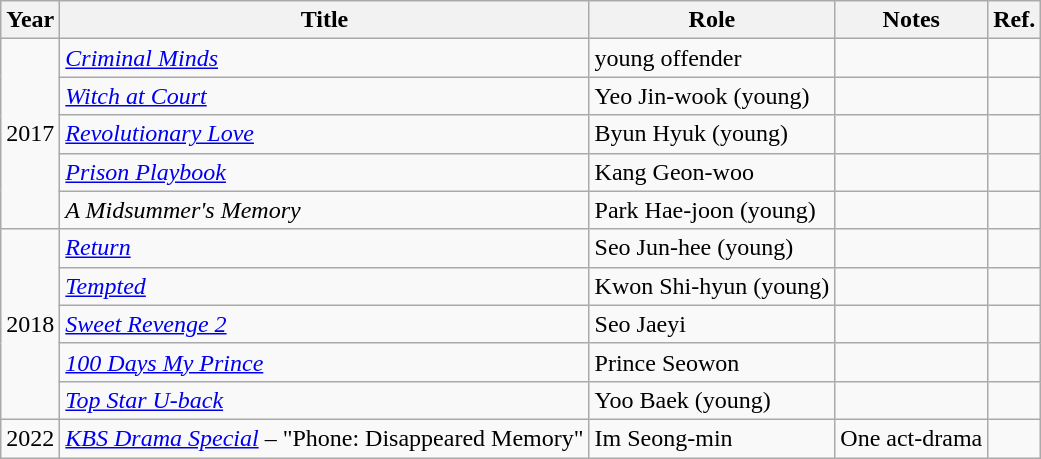<table class="wikitable">
<tr>
<th>Year</th>
<th>Title</th>
<th>Role</th>
<th>Notes</th>
<th>Ref.</th>
</tr>
<tr>
<td rowspan="5">2017</td>
<td><em><a href='#'>Criminal Minds</a></em></td>
<td>young offender</td>
<td></td>
<td></td>
</tr>
<tr>
<td><em><a href='#'>Witch at Court</a></em></td>
<td>Yeo Jin-wook (young)</td>
<td></td>
<td></td>
</tr>
<tr>
<td><em><a href='#'>Revolutionary Love</a></em></td>
<td>Byun Hyuk (young)</td>
<td></td>
<td></td>
</tr>
<tr>
<td><em><a href='#'>Prison Playbook</a></em></td>
<td>Kang Geon-woo</td>
<td></td>
<td></td>
</tr>
<tr>
<td><em>A Midsummer's Memory</em></td>
<td>Park Hae-joon (young)</td>
<td></td>
<td></td>
</tr>
<tr>
<td rowspan="5">2018</td>
<td><em><a href='#'>Return</a></em></td>
<td>Seo Jun-hee (young)</td>
<td></td>
<td></td>
</tr>
<tr>
<td><em><a href='#'>Tempted</a></em></td>
<td>Kwon Shi-hyun (young)</td>
<td></td>
<td></td>
</tr>
<tr>
<td><em><a href='#'>Sweet Revenge 2</a></em></td>
<td>Seo Jaeyi</td>
<td></td>
<td></td>
</tr>
<tr>
<td><em><a href='#'>100 Days My Prince</a></em></td>
<td>Prince Seowon</td>
<td></td>
<td></td>
</tr>
<tr>
<td><em><a href='#'>Top Star U-back</a></em></td>
<td>Yoo Baek (young)</td>
<td></td>
<td></td>
</tr>
<tr>
<td>2022</td>
<td><em><a href='#'>KBS Drama Special</a></em> – "Phone: Disappeared Memory"</td>
<td>Im Seong-min</td>
<td>One act-drama</td>
<td></td>
</tr>
</table>
